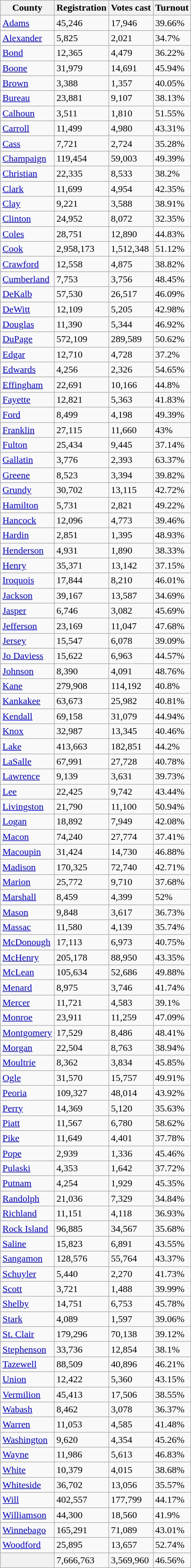<table class="wikitable collapsible collapsed sortable">
<tr>
<th>County</th>
<th>Registration</th>
<th>Votes cast</th>
<th>Turnout</th>
</tr>
<tr>
<td><a href='#'>Adams</a></td>
<td>45,246</td>
<td>17,946</td>
<td>39.66%</td>
</tr>
<tr>
<td><a href='#'>Alexander</a></td>
<td>5,825</td>
<td>2,021</td>
<td>34.7%</td>
</tr>
<tr>
<td><a href='#'>Bond</a></td>
<td>12,365</td>
<td>4,479</td>
<td>36.22%</td>
</tr>
<tr>
<td><a href='#'>Boone</a></td>
<td>31,979</td>
<td>14,691</td>
<td>45.94%</td>
</tr>
<tr>
<td><a href='#'>Brown</a></td>
<td>3,388</td>
<td>1,357</td>
<td>40.05%</td>
</tr>
<tr>
<td><a href='#'>Bureau</a></td>
<td>23,881</td>
<td>9,107</td>
<td>38.13%</td>
</tr>
<tr>
<td><a href='#'>Calhoun</a></td>
<td>3,511</td>
<td>1,810</td>
<td>51.55%</td>
</tr>
<tr>
<td><a href='#'>Carroll</a></td>
<td>11,499</td>
<td>4,980</td>
<td>43.31%</td>
</tr>
<tr>
<td><a href='#'>Cass</a></td>
<td>7,721</td>
<td>2,724</td>
<td>35.28%</td>
</tr>
<tr>
<td><a href='#'>Champaign</a></td>
<td>119,454</td>
<td>59,003</td>
<td>49.39%</td>
</tr>
<tr>
<td><a href='#'>Christian</a></td>
<td>22,335</td>
<td>8,533</td>
<td>38.2%</td>
</tr>
<tr>
<td><a href='#'>Clark</a></td>
<td>11,699</td>
<td>4,954</td>
<td>42.35%</td>
</tr>
<tr>
<td><a href='#'>Clay</a></td>
<td>9,221</td>
<td>3,588</td>
<td>38.91%</td>
</tr>
<tr>
<td><a href='#'>Clinton</a></td>
<td>24,952</td>
<td>8,072</td>
<td>32.35%</td>
</tr>
<tr>
<td><a href='#'>Coles</a></td>
<td>28,751</td>
<td>12,890</td>
<td>44.83%</td>
</tr>
<tr>
<td><a href='#'>Cook</a></td>
<td>2,958,173</td>
<td>1,512,348</td>
<td>51.12%</td>
</tr>
<tr>
<td><a href='#'>Crawford</a></td>
<td>12,558</td>
<td>4,875</td>
<td>38.82%</td>
</tr>
<tr>
<td><a href='#'>Cumberland</a></td>
<td>7,753</td>
<td>3,756</td>
<td>48.45%</td>
</tr>
<tr>
<td><a href='#'>DeKalb</a></td>
<td>57,530</td>
<td>26,517</td>
<td>46.09%</td>
</tr>
<tr>
<td><a href='#'>DeWitt</a></td>
<td>12,109</td>
<td>5,205</td>
<td>42.98%</td>
</tr>
<tr>
<td><a href='#'>Douglas</a></td>
<td>11,390</td>
<td>5,344</td>
<td>46.92%</td>
</tr>
<tr>
<td><a href='#'>DuPage</a></td>
<td>572,109</td>
<td>289,589</td>
<td>50.62%</td>
</tr>
<tr>
<td><a href='#'>Edgar</a></td>
<td>12,710</td>
<td>4,728</td>
<td>37.2%</td>
</tr>
<tr>
<td><a href='#'>Edwards</a></td>
<td>4,256</td>
<td>2,326</td>
<td>54.65%</td>
</tr>
<tr>
<td><a href='#'>Effingham</a></td>
<td>22,691</td>
<td>10,166</td>
<td>44.8%</td>
</tr>
<tr>
<td><a href='#'>Fayette</a></td>
<td>12,821</td>
<td>5,363</td>
<td>41.83%</td>
</tr>
<tr>
<td><a href='#'>Ford</a></td>
<td>8,499</td>
<td>4,198</td>
<td>49.39%</td>
</tr>
<tr>
<td><a href='#'>Franklin</a></td>
<td>27,115</td>
<td>11,660</td>
<td>43%</td>
</tr>
<tr>
<td><a href='#'>Fulton</a></td>
<td>25,434</td>
<td>9,445</td>
<td>37.14%</td>
</tr>
<tr>
<td><a href='#'>Gallatin</a></td>
<td>3,776</td>
<td>2,393</td>
<td>63.37%</td>
</tr>
<tr>
<td><a href='#'>Greene</a></td>
<td>8,523</td>
<td>3,394</td>
<td>39.82%</td>
</tr>
<tr>
<td><a href='#'>Grundy</a></td>
<td>30,702</td>
<td>13,115</td>
<td>42.72%</td>
</tr>
<tr>
<td><a href='#'>Hamilton</a></td>
<td>5,731</td>
<td>2,821</td>
<td>49.22%</td>
</tr>
<tr>
<td><a href='#'>Hancock</a></td>
<td>12,096</td>
<td>4,773</td>
<td>39.46%</td>
</tr>
<tr>
<td><a href='#'>Hardin</a></td>
<td>2,851</td>
<td>1,395</td>
<td>48.93%</td>
</tr>
<tr>
<td><a href='#'>Henderson</a></td>
<td>4,931</td>
<td>1,890</td>
<td>38.33%</td>
</tr>
<tr>
<td><a href='#'>Henry</a></td>
<td>35,371</td>
<td>13,142</td>
<td>37.15%</td>
</tr>
<tr>
<td><a href='#'>Iroquois</a></td>
<td>17,844</td>
<td>8,210</td>
<td>46.01%</td>
</tr>
<tr>
<td><a href='#'>Jackson</a></td>
<td>39,167</td>
<td>13,587</td>
<td>34.69%</td>
</tr>
<tr>
<td><a href='#'>Jasper</a></td>
<td>6,746</td>
<td>3,082</td>
<td>45.69%</td>
</tr>
<tr>
<td><a href='#'>Jefferson</a></td>
<td>23,169</td>
<td>11,047</td>
<td>47.68%</td>
</tr>
<tr>
<td><a href='#'>Jersey</a></td>
<td>15,547</td>
<td>6,078</td>
<td>39.09%</td>
</tr>
<tr>
<td><a href='#'>Jo Daviess</a></td>
<td>15,622</td>
<td>6,963</td>
<td>44.57%</td>
</tr>
<tr>
<td><a href='#'>Johnson</a></td>
<td>8,390</td>
<td>4,091</td>
<td>48.76%</td>
</tr>
<tr>
<td><a href='#'>Kane</a></td>
<td>279,908</td>
<td>114,192</td>
<td>40.8%</td>
</tr>
<tr>
<td><a href='#'>Kankakee</a></td>
<td>63,673</td>
<td>25,982</td>
<td>40.81%</td>
</tr>
<tr>
<td><a href='#'>Kendall</a></td>
<td>69,158</td>
<td>31,079</td>
<td>44.94%</td>
</tr>
<tr>
<td><a href='#'>Knox</a></td>
<td>32,987</td>
<td>13,345</td>
<td>40.46%</td>
</tr>
<tr>
<td><a href='#'>Lake</a></td>
<td>413,663</td>
<td>182,851</td>
<td>44.2%</td>
</tr>
<tr>
<td><a href='#'>LaSalle</a></td>
<td>67,991</td>
<td>27,728</td>
<td>40.78%</td>
</tr>
<tr>
<td><a href='#'>Lawrence</a></td>
<td>9,139</td>
<td>3,631</td>
<td>39.73%</td>
</tr>
<tr>
<td><a href='#'>Lee</a></td>
<td>22,425</td>
<td>9,742</td>
<td>43.44%</td>
</tr>
<tr>
<td><a href='#'>Livingston</a></td>
<td>21,790</td>
<td>11,100</td>
<td>50.94%</td>
</tr>
<tr>
<td><a href='#'>Logan</a></td>
<td>18,892</td>
<td>7,949</td>
<td>42.08%</td>
</tr>
<tr>
<td><a href='#'>Macon</a></td>
<td>74,240</td>
<td>27,774</td>
<td>37.41%</td>
</tr>
<tr>
<td><a href='#'>Macoupin</a></td>
<td>31,424</td>
<td>14,730</td>
<td>46.88%</td>
</tr>
<tr>
<td><a href='#'>Madison</a></td>
<td>170,325</td>
<td>72,740</td>
<td>42.71%</td>
</tr>
<tr>
<td><a href='#'>Marion</a></td>
<td>25,772</td>
<td>9,710</td>
<td>37.68%</td>
</tr>
<tr>
<td><a href='#'>Marshall</a></td>
<td>8,459</td>
<td>4,399</td>
<td>52%</td>
</tr>
<tr>
<td><a href='#'>Mason</a></td>
<td>9,848</td>
<td>3,617</td>
<td>36.73%</td>
</tr>
<tr>
<td><a href='#'>Massac</a></td>
<td>11,580</td>
<td>4,139</td>
<td>35.74%</td>
</tr>
<tr>
<td><a href='#'>McDonough</a></td>
<td>17,113</td>
<td>6,973</td>
<td>40.75%</td>
</tr>
<tr>
<td><a href='#'>McHenry</a></td>
<td>205,178</td>
<td>88,950</td>
<td>43.35%</td>
</tr>
<tr>
<td><a href='#'>McLean</a></td>
<td>105,634</td>
<td>52,686</td>
<td>49.88%</td>
</tr>
<tr>
<td><a href='#'>Menard</a></td>
<td>8,975</td>
<td>3,746</td>
<td>41.74%</td>
</tr>
<tr>
<td><a href='#'>Mercer</a></td>
<td>11,721</td>
<td>4,583</td>
<td>39.1%</td>
</tr>
<tr>
<td><a href='#'>Monroe</a></td>
<td>23,911</td>
<td>11,259</td>
<td>47.09%</td>
</tr>
<tr>
<td><a href='#'>Montgomery</a></td>
<td>17,529</td>
<td>8,486</td>
<td>48.41%</td>
</tr>
<tr>
<td><a href='#'>Morgan</a></td>
<td>22,504</td>
<td>8,763</td>
<td>38.94%</td>
</tr>
<tr>
<td><a href='#'>Moultrie</a></td>
<td>8,362</td>
<td>3,834</td>
<td>45.85%</td>
</tr>
<tr>
<td><a href='#'>Ogle</a></td>
<td>31,570</td>
<td>15,757</td>
<td>49.91%</td>
</tr>
<tr>
<td><a href='#'>Peoria</a></td>
<td>109,327</td>
<td>48,014</td>
<td>43.92%</td>
</tr>
<tr>
<td><a href='#'>Perry</a></td>
<td>14,369</td>
<td>5,120</td>
<td>35.63%</td>
</tr>
<tr>
<td><a href='#'>Piatt</a></td>
<td>11,567</td>
<td>6,780</td>
<td>58.62%</td>
</tr>
<tr>
<td><a href='#'>Pike</a></td>
<td>11,649</td>
<td>4,401</td>
<td>37.78%</td>
</tr>
<tr>
<td><a href='#'>Pope</a></td>
<td>2,939</td>
<td>1,336</td>
<td>45.46%</td>
</tr>
<tr>
<td><a href='#'>Pulaski</a></td>
<td>4,353</td>
<td>1,642</td>
<td>37.72%</td>
</tr>
<tr>
<td><a href='#'>Putnam</a></td>
<td>4,254</td>
<td>1,929</td>
<td>45.35%</td>
</tr>
<tr>
<td><a href='#'>Randolph</a></td>
<td>21,036</td>
<td>7,329</td>
<td>34.84%</td>
</tr>
<tr>
<td><a href='#'>Richland</a></td>
<td>11,151</td>
<td>4,118</td>
<td>36.93%</td>
</tr>
<tr>
<td><a href='#'>Rock Island</a></td>
<td>96,885</td>
<td>34,567</td>
<td>35.68%</td>
</tr>
<tr>
<td><a href='#'>Saline</a></td>
<td>15,823</td>
<td>6,891</td>
<td>43.55%</td>
</tr>
<tr>
<td><a href='#'>Sangamon</a></td>
<td>128,576</td>
<td>55,764</td>
<td>43.37%</td>
</tr>
<tr>
<td><a href='#'>Schuyler</a></td>
<td>5,440</td>
<td>2,270</td>
<td>41.73%</td>
</tr>
<tr>
<td><a href='#'>Scott</a></td>
<td>3,721</td>
<td>1,488</td>
<td>39.99%</td>
</tr>
<tr>
<td><a href='#'>Shelby</a></td>
<td>14,751</td>
<td>6,753</td>
<td>45.78%</td>
</tr>
<tr>
<td><a href='#'>Stark</a></td>
<td>4,089</td>
<td>1,597</td>
<td>39.06%</td>
</tr>
<tr>
<td><a href='#'>St. Clair</a></td>
<td>179,296</td>
<td>70,138</td>
<td>39.12%</td>
</tr>
<tr>
<td><a href='#'>Stephenson</a></td>
<td>33,736</td>
<td>12,854</td>
<td>38.1%</td>
</tr>
<tr>
<td><a href='#'>Tazewell</a></td>
<td>88,509</td>
<td>40,896</td>
<td>46.21%</td>
</tr>
<tr>
<td><a href='#'>Union</a></td>
<td>12,422</td>
<td>5,360</td>
<td>43.15%</td>
</tr>
<tr>
<td><a href='#'>Vermilion</a></td>
<td>45,413</td>
<td>17,506</td>
<td>38.55%</td>
</tr>
<tr>
<td><a href='#'>Wabash</a></td>
<td>8,462</td>
<td>3,078</td>
<td>36.37%</td>
</tr>
<tr>
<td><a href='#'>Warren</a></td>
<td>11,053</td>
<td>4,585</td>
<td>41.48%</td>
</tr>
<tr>
<td><a href='#'>Washington</a></td>
<td>9,620</td>
<td>4,354</td>
<td>45.26%</td>
</tr>
<tr>
<td><a href='#'>Wayne</a></td>
<td>11,986</td>
<td>5,613</td>
<td>46.83%</td>
</tr>
<tr>
<td><a href='#'>White</a></td>
<td>10,379</td>
<td>4,015</td>
<td>38.68%</td>
</tr>
<tr>
<td><a href='#'>Whiteside</a></td>
<td>36,702</td>
<td>13,056</td>
<td>35.57%</td>
</tr>
<tr>
<td><a href='#'>Will</a></td>
<td>402,557</td>
<td>177,799</td>
<td>44.17%</td>
</tr>
<tr>
<td><a href='#'>Williamson</a></td>
<td>44,300</td>
<td>18,560</td>
<td>41.9%</td>
</tr>
<tr>
<td><a href='#'>Winnebago</a></td>
<td>165,291</td>
<td>71,089</td>
<td>43.01%</td>
</tr>
<tr>
<td><a href='#'>Woodford</a></td>
<td>25,895</td>
<td>13,657</td>
<td>52.74%</td>
</tr>
<tr>
<th></th>
<td>7,666,763</td>
<td>3,569,960</td>
<td>46.56%</td>
</tr>
</table>
